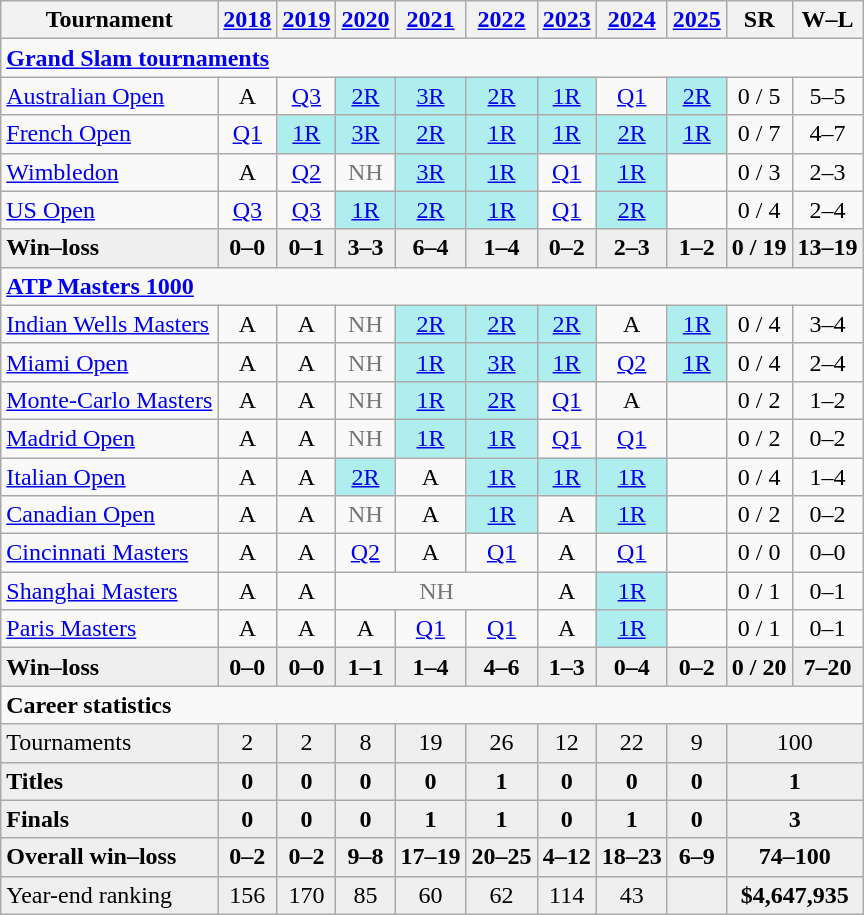<table class=wikitable style=text-align:center>
<tr>
<th>Tournament</th>
<th><a href='#'>2018</a></th>
<th><a href='#'>2019</a></th>
<th><a href='#'>2020</a></th>
<th><a href='#'>2021</a></th>
<th><a href='#'>2022</a></th>
<th><a href='#'>2023</a></th>
<th><a href='#'>2024</a></th>
<th><a href='#'>2025</a></th>
<th>SR</th>
<th>W–L</th>
</tr>
<tr>
<td colspan="11" align="left"><strong><a href='#'>Grand Slam tournaments</a></strong></td>
</tr>
<tr>
<td align=left><a href='#'>Australian Open</a></td>
<td>A</td>
<td><a href='#'>Q3</a></td>
<td style=background:#afeeee><a href='#'>2R</a></td>
<td style=background:#afeeee><a href='#'>3R</a></td>
<td style=background:#afeeee><a href='#'>2R</a></td>
<td style=background:#afeeee><a href='#'>1R</a></td>
<td><a href='#'>Q1</a></td>
<td style=background:#afeeee><a href='#'>2R</a></td>
<td>0 / 5</td>
<td>5–5</td>
</tr>
<tr>
<td align=left><a href='#'>French Open</a></td>
<td><a href='#'>Q1</a></td>
<td style=background:#afeeee><a href='#'>1R</a></td>
<td style=background:#afeeee><a href='#'>3R</a></td>
<td style=background:#afeeee><a href='#'>2R</a></td>
<td style=background:#afeeee><a href='#'>1R</a></td>
<td style=background:#afeeee><a href='#'>1R</a></td>
<td style=background:#afeeee><a href='#'>2R</a></td>
<td style=background:#afeeee><a href='#'>1R</a></td>
<td>0 / 7</td>
<td>4–7</td>
</tr>
<tr>
<td align=left><a href='#'>Wimbledon</a></td>
<td>A</td>
<td><a href='#'>Q2</a></td>
<td style=color:#767676>NH</td>
<td style=background:#afeeee><a href='#'>3R</a></td>
<td style=background:#afeeee><a href='#'>1R</a></td>
<td><a href='#'>Q1</a></td>
<td style=background:#afeeee><a href='#'>1R</a></td>
<td></td>
<td>0 / 3</td>
<td>2–3</td>
</tr>
<tr>
<td align=left><a href='#'>US Open</a></td>
<td><a href='#'>Q3</a></td>
<td><a href='#'>Q3</a></td>
<td style=background:#afeeee><a href='#'>1R</a></td>
<td style=background:#afeeee><a href='#'>2R</a></td>
<td style=background:#afeeee><a href='#'>1R</a></td>
<td><a href='#'>Q1</a></td>
<td style=background:#afeeee><a href='#'>2R</a></td>
<td></td>
<td>0 / 4</td>
<td>2–4</td>
</tr>
<tr style=font-weight:bold;background:#efefef>
<td align=left>Win–loss</td>
<td>0–0</td>
<td>0–1</td>
<td>3–3</td>
<td>6–4</td>
<td>1–4</td>
<td>0–2</td>
<td>2–3</td>
<td>1–2</td>
<td>0 / 19</td>
<td>13–19</td>
</tr>
<tr>
<td colspan="11" align="left"><strong><a href='#'>ATP Masters 1000</a></strong></td>
</tr>
<tr>
<td align=left><a href='#'>Indian Wells Masters</a></td>
<td>A</td>
<td>A</td>
<td style=color:#767676>NH</td>
<td style=background:#afeeee><a href='#'>2R</a></td>
<td style=background:#afeeee><a href='#'>2R</a></td>
<td style=background:#afeeee><a href='#'>2R</a></td>
<td>A</td>
<td style=background:#afeeee><a href='#'>1R</a></td>
<td>0 / 4</td>
<td>3–4</td>
</tr>
<tr>
<td align=left><a href='#'>Miami Open</a></td>
<td>A</td>
<td>A</td>
<td style=color:#767676>NH</td>
<td style=background:#afeeee><a href='#'>1R</a></td>
<td style=background:#afeeee><a href='#'>3R</a></td>
<td style=background:#afeeee><a href='#'>1R</a></td>
<td><a href='#'>Q2</a></td>
<td style=background:#afeeee><a href='#'>1R</a></td>
<td>0 / 4</td>
<td>2–4</td>
</tr>
<tr>
<td align=left><a href='#'>Monte-Carlo Masters</a></td>
<td>A</td>
<td>A</td>
<td style=color:#767676>NH</td>
<td style=background:#afeeee><a href='#'>1R</a></td>
<td style=background:#afeeee><a href='#'>2R</a></td>
<td><a href='#'>Q1</a></td>
<td>A</td>
<td></td>
<td>0 / 2</td>
<td>1–2</td>
</tr>
<tr>
<td align=left><a href='#'>Madrid Open</a></td>
<td>A</td>
<td>A</td>
<td style=color:#767676>NH</td>
<td style=background:#afeeee><a href='#'>1R</a></td>
<td style=background:#afeeee><a href='#'>1R</a></td>
<td><a href='#'>Q1</a></td>
<td><a href='#'>Q1</a></td>
<td></td>
<td>0 / 2</td>
<td>0–2</td>
</tr>
<tr>
<td align=left><a href='#'>Italian Open</a></td>
<td>A</td>
<td>A</td>
<td style=background:#afeeee><a href='#'>2R</a></td>
<td>A</td>
<td style=background:#afeeee><a href='#'>1R</a></td>
<td style=background:#afeeee><a href='#'>1R</a></td>
<td style=background:#afeeee><a href='#'>1R</a></td>
<td></td>
<td>0 / 4</td>
<td>1–4</td>
</tr>
<tr>
<td align=left><a href='#'>Canadian Open</a></td>
<td>A</td>
<td>A</td>
<td style=color:#767676>NH</td>
<td>A</td>
<td style=background:#afeeee><a href='#'>1R</a></td>
<td>A</td>
<td style=background:#afeeee><a href='#'>1R</a></td>
<td></td>
<td>0 / 2</td>
<td>0–2</td>
</tr>
<tr>
<td align=left><a href='#'>Cincinnati Masters</a></td>
<td>A</td>
<td>A</td>
<td><a href='#'>Q2</a></td>
<td>A</td>
<td><a href='#'>Q1</a></td>
<td>A</td>
<td><a href='#'>Q1</a></td>
<td></td>
<td>0 / 0</td>
<td>0–0</td>
</tr>
<tr>
<td align=left><a href='#'>Shanghai Masters</a></td>
<td>A</td>
<td>A</td>
<td colspan=3 style=color:#767676>NH</td>
<td>A</td>
<td style=background:#afeeee><a href='#'>1R</a></td>
<td></td>
<td>0 / 1</td>
<td>0–1</td>
</tr>
<tr>
<td align=left><a href='#'>Paris Masters</a></td>
<td>A</td>
<td>A</td>
<td>A</td>
<td><a href='#'>Q1</a></td>
<td><a href='#'>Q1</a></td>
<td>A</td>
<td style=background:#afeeee><a href='#'>1R</a></td>
<td></td>
<td>0 / 1</td>
<td>0–1</td>
</tr>
<tr style=font-weight:bold;background:#efefef>
<td align=left>Win–loss</td>
<td>0–0</td>
<td>0–0</td>
<td>1–1</td>
<td>1–4</td>
<td>4–6</td>
<td>1–3</td>
<td>0–4</td>
<td>0–2</td>
<td>0 / 20</td>
<td>7–20</td>
</tr>
<tr>
<td colspan="11" style="text-align:left"><strong>Career statistics</strong></td>
</tr>
<tr bgcolor=efefef>
<td align=left>Tournaments</td>
<td>2</td>
<td>2</td>
<td>8</td>
<td>19</td>
<td>26</td>
<td>12</td>
<td>22</td>
<td>9</td>
<td colspan="2">100</td>
</tr>
<tr style=font-weight:bold;background:#efefef>
<td style=text-align:left>Titles</td>
<td>0</td>
<td>0</td>
<td>0</td>
<td>0</td>
<td>1</td>
<td>0</td>
<td>0</td>
<td>0</td>
<td colspan="2">1</td>
</tr>
<tr style=font-weight:bold;background:#efefef>
<td style=text-align:left>Finals</td>
<td>0</td>
<td>0</td>
<td>0</td>
<td>1</td>
<td>1</td>
<td>0</td>
<td>1</td>
<td>0</td>
<td colspan="2">3</td>
</tr>
<tr style=font-weight:bold;background:#efefef>
<td style=text-align:left>Overall win–loss</td>
<td>0–2</td>
<td>0–2</td>
<td>9–8</td>
<td>17–19</td>
<td>20–25</td>
<td>4–12</td>
<td>18–23</td>
<td>6–9</td>
<td colspan="2">74–100</td>
</tr>
<tr style=background:#efefef>
<td align=left>Year-end ranking</td>
<td>156</td>
<td>170</td>
<td>85</td>
<td>60</td>
<td>62</td>
<td>114</td>
<td>43</td>
<td></td>
<td colspan="2"><strong>$4,647,935</strong></td>
</tr>
</table>
